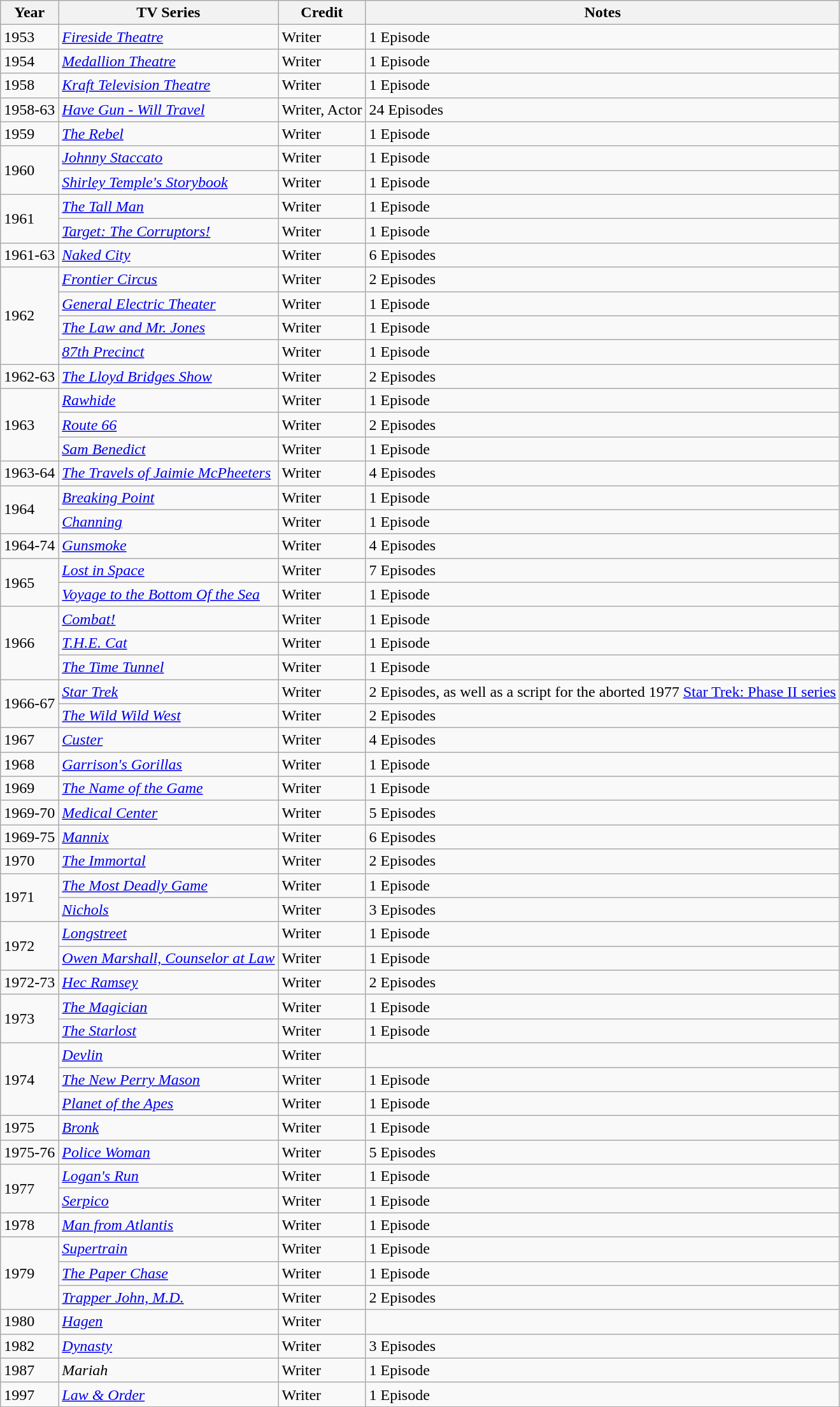<table class="wikitable">
<tr>
<th>Year</th>
<th>TV Series</th>
<th>Credit</th>
<th>Notes</th>
</tr>
<tr>
<td>1953</td>
<td><em><a href='#'>Fireside Theatre</a></em></td>
<td>Writer</td>
<td>1 Episode</td>
</tr>
<tr>
<td>1954</td>
<td><em><a href='#'>Medallion Theatre</a></em></td>
<td>Writer</td>
<td>1 Episode</td>
</tr>
<tr>
<td>1958</td>
<td><em><a href='#'>Kraft Television Theatre</a></em></td>
<td>Writer</td>
<td>1 Episode</td>
</tr>
<tr>
<td>1958-63</td>
<td><em><a href='#'>Have Gun - Will Travel</a></em></td>
<td>Writer, Actor</td>
<td>24 Episodes</td>
</tr>
<tr>
<td>1959</td>
<td><em><a href='#'>The Rebel</a></em></td>
<td>Writer</td>
<td>1 Episode</td>
</tr>
<tr>
<td rowspan=2>1960</td>
<td><em><a href='#'>Johnny Staccato</a></em></td>
<td>Writer</td>
<td>1 Episode</td>
</tr>
<tr>
<td><em><a href='#'>Shirley Temple's Storybook</a></em></td>
<td>Writer</td>
<td>1 Episode</td>
</tr>
<tr>
<td rowspan=2>1961</td>
<td><em><a href='#'>The Tall Man</a></em></td>
<td>Writer</td>
<td>1 Episode</td>
</tr>
<tr>
<td><em><a href='#'>Target: The Corruptors!</a></em></td>
<td>Writer</td>
<td>1 Episode</td>
</tr>
<tr>
<td>1961-63</td>
<td><em><a href='#'>Naked City</a></em></td>
<td>Writer</td>
<td>6 Episodes</td>
</tr>
<tr>
<td rowspan=4>1962</td>
<td><em><a href='#'>Frontier Circus</a></em></td>
<td>Writer</td>
<td>2 Episodes</td>
</tr>
<tr>
<td><em><a href='#'>General Electric Theater</a></em></td>
<td>Writer</td>
<td>1 Episode</td>
</tr>
<tr>
<td><em><a href='#'>The Law and Mr. Jones</a></em></td>
<td>Writer</td>
<td>1 Episode</td>
</tr>
<tr>
<td><em><a href='#'>87th Precinct</a></em></td>
<td>Writer</td>
<td>1 Episode</td>
</tr>
<tr>
<td>1962-63</td>
<td><em><a href='#'>The Lloyd Bridges Show</a></em></td>
<td>Writer</td>
<td>2 Episodes</td>
</tr>
<tr>
<td rowspan=3>1963</td>
<td><em><a href='#'>Rawhide</a></em></td>
<td>Writer</td>
<td>1 Episode</td>
</tr>
<tr>
<td><em><a href='#'>Route 66</a></em></td>
<td>Writer</td>
<td>2 Episodes</td>
</tr>
<tr>
<td><em><a href='#'>Sam Benedict</a></em></td>
<td>Writer</td>
<td>1 Episode</td>
</tr>
<tr>
<td>1963-64</td>
<td><em><a href='#'>The Travels of Jaimie McPheeters</a></em></td>
<td>Writer</td>
<td>4 Episodes</td>
</tr>
<tr>
<td rowspan=2>1964</td>
<td><em><a href='#'>Breaking Point</a></em></td>
<td>Writer</td>
<td>1 Episode</td>
</tr>
<tr>
<td><em><a href='#'>Channing</a></em></td>
<td>Writer</td>
<td>1 Episode</td>
</tr>
<tr>
<td>1964-74</td>
<td><em><a href='#'>Gunsmoke</a></em></td>
<td>Writer</td>
<td>4 Episodes</td>
</tr>
<tr>
<td rowspan=2>1965</td>
<td><em><a href='#'>Lost in Space</a></em></td>
<td>Writer</td>
<td>7 Episodes</td>
</tr>
<tr>
<td><em><a href='#'>Voyage to the Bottom Of the Sea</a></em></td>
<td>Writer</td>
<td>1 Episode</td>
</tr>
<tr>
<td rowspan=3>1966</td>
<td><em><a href='#'>Combat!</a></em></td>
<td>Writer</td>
<td>1 Episode</td>
</tr>
<tr>
<td><em><a href='#'>T.H.E. Cat</a></em></td>
<td>Writer</td>
<td>1 Episode</td>
</tr>
<tr>
<td><em><a href='#'>The Time Tunnel</a></em></td>
<td>Writer</td>
<td>1 Episode</td>
</tr>
<tr>
<td rowspan=2>1966-67</td>
<td><em><a href='#'>Star Trek</a></em></td>
<td>Writer</td>
<td>2 Episodes, as well as a script for the aborted 1977 <a href='#'>Star Trek: Phase II series</a></td>
</tr>
<tr>
<td><em><a href='#'>The Wild Wild West</a></em></td>
<td>Writer</td>
<td>2 Episodes</td>
</tr>
<tr>
<td>1967</td>
<td><em><a href='#'>Custer</a></em></td>
<td>Writer</td>
<td>4 Episodes</td>
</tr>
<tr>
<td>1968</td>
<td><em><a href='#'>Garrison's Gorillas</a></em></td>
<td>Writer</td>
<td>1 Episode</td>
</tr>
<tr>
<td>1969</td>
<td><em><a href='#'>The Name of the Game</a></em></td>
<td>Writer</td>
<td>1 Episode</td>
</tr>
<tr>
<td>1969-70</td>
<td><em><a href='#'>Medical Center</a></em></td>
<td>Writer</td>
<td>5 Episodes</td>
</tr>
<tr>
<td>1969-75</td>
<td><em><a href='#'>Mannix</a></em></td>
<td>Writer</td>
<td>6 Episodes</td>
</tr>
<tr>
<td>1970</td>
<td><em><a href='#'>The Immortal</a></em></td>
<td>Writer</td>
<td>2 Episodes</td>
</tr>
<tr>
<td rowspan=2>1971</td>
<td><em><a href='#'>The Most Deadly Game</a></em></td>
<td>Writer</td>
<td>1 Episode</td>
</tr>
<tr>
<td><em><a href='#'>Nichols</a></em></td>
<td>Writer</td>
<td>3 Episodes</td>
</tr>
<tr>
<td rowspan=2>1972</td>
<td><em><a href='#'>Longstreet</a></em></td>
<td>Writer</td>
<td>1 Episode</td>
</tr>
<tr>
<td><em><a href='#'>Owen Marshall, Counselor at Law</a></em></td>
<td>Writer</td>
<td>1 Episode</td>
</tr>
<tr>
<td>1972-73</td>
<td><em><a href='#'>Hec Ramsey</a></em></td>
<td>Writer</td>
<td>2 Episodes</td>
</tr>
<tr>
<td rowspan=2>1973</td>
<td><em><a href='#'>The Magician</a></em></td>
<td>Writer</td>
<td>1 Episode</td>
</tr>
<tr>
<td><em><a href='#'>The Starlost</a></em></td>
<td>Writer</td>
<td>1 Episode</td>
</tr>
<tr>
<td rowspan=3>1974</td>
<td><em><a href='#'>Devlin</a></em></td>
<td>Writer</td>
<td></td>
</tr>
<tr>
<td><em><a href='#'>The New Perry Mason</a></em></td>
<td>Writer</td>
<td>1 Episode</td>
</tr>
<tr>
<td><em><a href='#'>Planet of the Apes</a></em></td>
<td>Writer</td>
<td>1 Episode</td>
</tr>
<tr>
<td>1975</td>
<td><em><a href='#'>Bronk</a></em></td>
<td>Writer</td>
<td>1 Episode</td>
</tr>
<tr>
<td>1975-76</td>
<td><em><a href='#'>Police Woman</a></em></td>
<td>Writer</td>
<td>5 Episodes</td>
</tr>
<tr>
<td rowspan=2>1977</td>
<td><em><a href='#'>Logan's Run</a></em></td>
<td>Writer</td>
<td>1 Episode</td>
</tr>
<tr>
<td><em><a href='#'>Serpico</a></em></td>
<td>Writer</td>
<td>1 Episode</td>
</tr>
<tr>
<td>1978</td>
<td><em><a href='#'>Man from Atlantis</a></em></td>
<td>Writer</td>
<td>1 Episode</td>
</tr>
<tr>
<td rowspan=3>1979</td>
<td><em><a href='#'>Supertrain</a></em></td>
<td>Writer</td>
<td>1 Episode</td>
</tr>
<tr>
<td><em><a href='#'>The Paper Chase</a></em></td>
<td>Writer</td>
<td>1 Episode</td>
</tr>
<tr>
<td><em><a href='#'>Trapper John, M.D.</a></em></td>
<td>Writer</td>
<td>2 Episodes</td>
</tr>
<tr>
<td>1980</td>
<td><em><a href='#'>Hagen</a></em></td>
<td>Writer</td>
<td></td>
</tr>
<tr>
<td>1982</td>
<td><em><a href='#'>Dynasty</a></em></td>
<td>Writer</td>
<td>3 Episodes</td>
</tr>
<tr>
<td>1987</td>
<td><em>Mariah</em></td>
<td>Writer</td>
<td>1 Episode</td>
</tr>
<tr>
<td>1997</td>
<td><em><a href='#'>Law & Order</a></em></td>
<td>Writer</td>
<td>1 Episode</td>
</tr>
<tr>
</tr>
</table>
